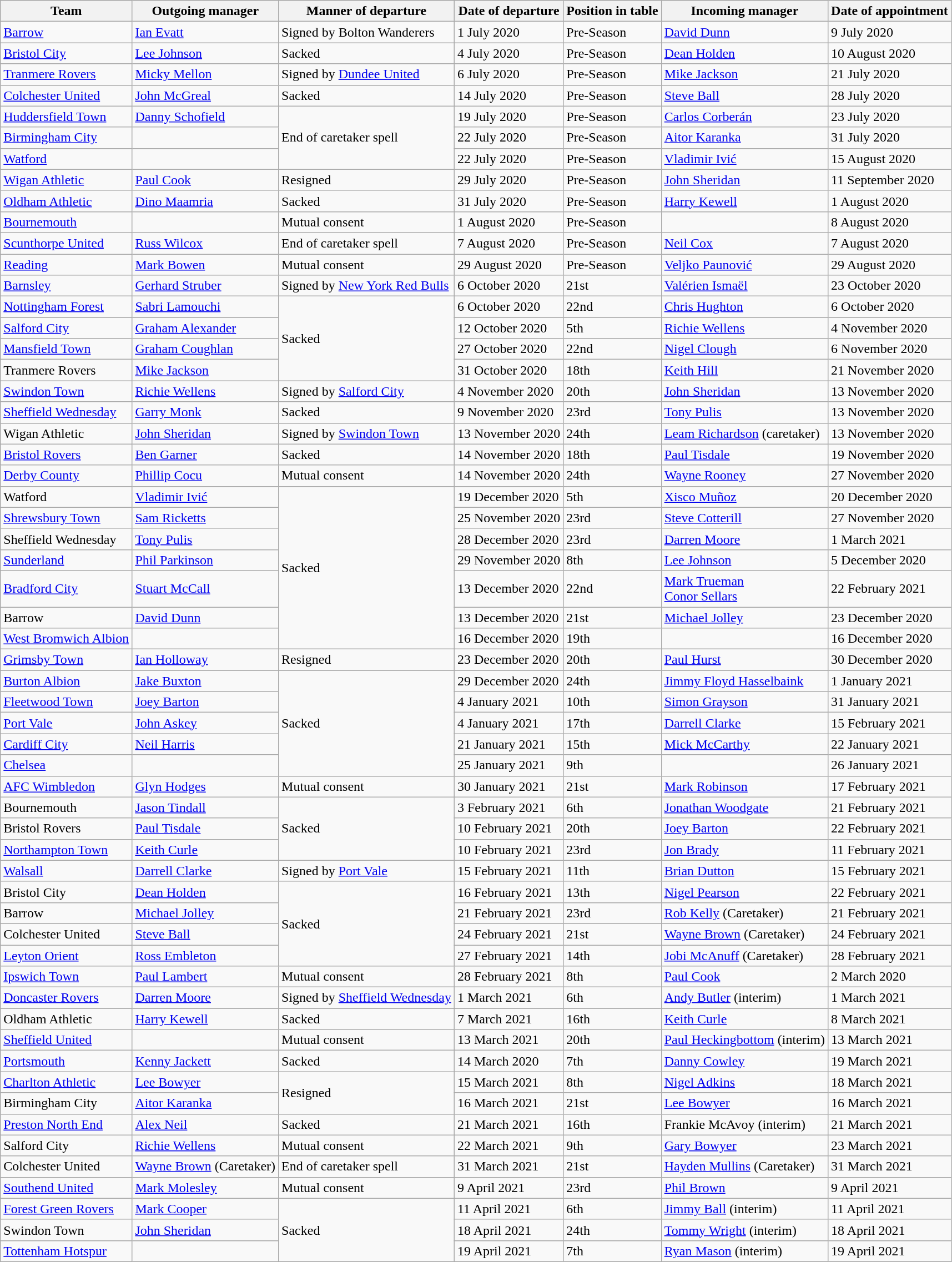<table class="wikitable sortable">
<tr>
<th>Team</th>
<th>Outgoing manager</th>
<th>Manner of departure</th>
<th>Date of departure</th>
<th>Position in table</th>
<th>Incoming manager</th>
<th>Date of appointment</th>
</tr>
<tr>
<td><a href='#'>Barrow</a></td>
<td> <a href='#'>Ian Evatt</a></td>
<td>Signed by Bolton Wanderers</td>
<td>1 July 2020</td>
<td>Pre-Season</td>
<td> <a href='#'>David Dunn</a></td>
<td>9 July 2020</td>
</tr>
<tr>
<td><a href='#'>Bristol City</a></td>
<td> <a href='#'>Lee Johnson</a></td>
<td>Sacked</td>
<td>4 July 2020</td>
<td>Pre-Season</td>
<td> <a href='#'>Dean Holden</a></td>
<td>10 August 2020</td>
</tr>
<tr>
<td><a href='#'>Tranmere Rovers</a></td>
<td> <a href='#'>Micky Mellon</a></td>
<td>Signed by <a href='#'>Dundee United</a></td>
<td>6 July 2020</td>
<td>Pre-Season</td>
<td> <a href='#'>Mike Jackson</a></td>
<td>21 July 2020</td>
</tr>
<tr>
<td><a href='#'>Colchester United</a></td>
<td> <a href='#'>John McGreal</a></td>
<td>Sacked</td>
<td>14 July 2020</td>
<td>Pre-Season</td>
<td> <a href='#'>Steve Ball</a></td>
<td>28 July 2020</td>
</tr>
<tr>
<td><a href='#'>Huddersfield Town</a></td>
<td> <a href='#'>Danny Schofield</a></td>
<td rowspan=3>End of caretaker spell</td>
<td>19 July 2020</td>
<td>Pre-Season</td>
<td> <a href='#'>Carlos Corberán</a></td>
<td>23 July 2020</td>
</tr>
<tr>
<td><a href='#'>Birmingham City</a></td>
<td></td>
<td>22 July 2020</td>
<td>Pre-Season</td>
<td> <a href='#'>Aitor Karanka</a></td>
<td>31 July 2020</td>
</tr>
<tr>
<td><a href='#'>Watford</a></td>
<td> </td>
<td>22 July 2020</td>
<td>Pre-Season</td>
<td> <a href='#'>Vladimir Ivić</a></td>
<td>15 August 2020</td>
</tr>
<tr>
<td><a href='#'>Wigan Athletic</a></td>
<td> <a href='#'>Paul Cook</a></td>
<td>Resigned</td>
<td>29 July 2020</td>
<td>Pre-Season</td>
<td> <a href='#'>John Sheridan</a></td>
<td>11 September 2020</td>
</tr>
<tr>
<td><a href='#'>Oldham Athletic</a></td>
<td> <a href='#'>Dino Maamria</a></td>
<td>Sacked</td>
<td>31 July 2020</td>
<td>Pre-Season</td>
<td> <a href='#'>Harry Kewell</a></td>
<td>1 August 2020</td>
</tr>
<tr>
<td><a href='#'>Bournemouth</a></td>
<td> </td>
<td>Mutual consent</td>
<td>1 August 2020</td>
<td>Pre-Season</td>
<td> </td>
<td>8 August 2020</td>
</tr>
<tr>
<td><a href='#'>Scunthorpe United</a></td>
<td> <a href='#'>Russ Wilcox</a></td>
<td>End of caretaker spell</td>
<td>7 August 2020</td>
<td>Pre-Season</td>
<td> <a href='#'>Neil Cox</a></td>
<td>7 August 2020</td>
</tr>
<tr>
<td><a href='#'>Reading</a></td>
<td> <a href='#'>Mark Bowen</a></td>
<td>Mutual consent</td>
<td>29 August 2020</td>
<td>Pre-Season</td>
<td> <a href='#'>Veljko Paunović</a></td>
<td>29 August 2020</td>
</tr>
<tr>
<td><a href='#'>Barnsley</a></td>
<td> <a href='#'>Gerhard Struber</a></td>
<td>Signed by <a href='#'>New York Red Bulls</a></td>
<td>6 October 2020</td>
<td>21st</td>
<td> <a href='#'>Valérien Ismaël</a></td>
<td>23 October 2020</td>
</tr>
<tr>
<td><a href='#'>Nottingham Forest</a></td>
<td> <a href='#'>Sabri Lamouchi</a></td>
<td rowspan=4>Sacked</td>
<td>6 October 2020</td>
<td>22nd</td>
<td> <a href='#'>Chris Hughton</a></td>
<td>6 October 2020</td>
</tr>
<tr>
<td><a href='#'>Salford City</a></td>
<td> <a href='#'>Graham Alexander</a></td>
<td>12 October 2020</td>
<td>5th</td>
<td> <a href='#'>Richie Wellens</a></td>
<td>4 November 2020</td>
</tr>
<tr>
<td><a href='#'>Mansfield Town</a></td>
<td> <a href='#'>Graham Coughlan</a></td>
<td>27 October 2020</td>
<td>22nd</td>
<td> <a href='#'>Nigel Clough</a></td>
<td>6 November 2020</td>
</tr>
<tr>
<td>Tranmere Rovers</td>
<td> <a href='#'>Mike Jackson</a></td>
<td>31 October 2020</td>
<td>18th</td>
<td> <a href='#'>Keith Hill</a></td>
<td>21 November 2020</td>
</tr>
<tr>
<td><a href='#'>Swindon Town</a></td>
<td> <a href='#'>Richie Wellens</a></td>
<td>Signed by <a href='#'>Salford City</a></td>
<td>4 November 2020</td>
<td>20th</td>
<td> <a href='#'>John Sheridan</a></td>
<td>13 November 2020</td>
</tr>
<tr>
<td><a href='#'>Sheffield Wednesday</a></td>
<td> <a href='#'>Garry Monk</a></td>
<td>Sacked</td>
<td>9 November 2020</td>
<td>23rd</td>
<td> <a href='#'>Tony Pulis</a></td>
<td>13 November 2020</td>
</tr>
<tr>
<td>Wigan Athletic</td>
<td> <a href='#'>John Sheridan</a></td>
<td>Signed by <a href='#'>Swindon Town</a></td>
<td>13 November 2020</td>
<td>24th</td>
<td> <a href='#'>Leam Richardson</a> (caretaker)</td>
<td>13 November 2020</td>
</tr>
<tr>
<td><a href='#'>Bristol Rovers</a></td>
<td> <a href='#'>Ben Garner</a></td>
<td>Sacked</td>
<td>14 November 2020</td>
<td>18th</td>
<td> <a href='#'>Paul Tisdale</a></td>
<td>19 November 2020</td>
</tr>
<tr>
<td><a href='#'>Derby County</a></td>
<td> <a href='#'>Phillip Cocu</a></td>
<td>Mutual consent</td>
<td>14 November 2020</td>
<td>24th</td>
<td> <a href='#'>Wayne Rooney</a></td>
<td>27 November 2020</td>
</tr>
<tr>
<td>Watford</td>
<td> <a href='#'>Vladimir Ivić</a></td>
<td rowspan=7>Sacked</td>
<td>19 December 2020</td>
<td>5th</td>
<td> <a href='#'>Xisco Muñoz</a></td>
<td>20 December 2020</td>
</tr>
<tr>
<td><a href='#'>Shrewsbury Town</a></td>
<td> <a href='#'>Sam Ricketts</a></td>
<td>25 November 2020</td>
<td>23rd</td>
<td> <a href='#'>Steve Cotterill</a></td>
<td>27 November 2020</td>
</tr>
<tr>
<td>Sheffield Wednesday</td>
<td> <a href='#'>Tony Pulis</a></td>
<td>28 December 2020</td>
<td>23rd</td>
<td> <a href='#'>Darren Moore</a></td>
<td>1 March 2021</td>
</tr>
<tr>
<td><a href='#'>Sunderland</a></td>
<td> <a href='#'>Phil Parkinson</a></td>
<td>29 November 2020</td>
<td>8th</td>
<td> <a href='#'>Lee Johnson</a></td>
<td>5 December 2020</td>
</tr>
<tr>
<td><a href='#'>Bradford City</a></td>
<td> <a href='#'>Stuart McCall</a></td>
<td>13 December 2020</td>
<td>22nd</td>
<td> <a href='#'>Mark Trueman</a><br> <a href='#'>Conor Sellars</a></td>
<td>22 February 2021</td>
</tr>
<tr>
<td>Barrow</td>
<td> <a href='#'>David Dunn</a></td>
<td>13 December 2020</td>
<td>21st</td>
<td> <a href='#'>Michael Jolley</a></td>
<td>23 December 2020</td>
</tr>
<tr>
<td><a href='#'>West Bromwich Albion</a></td>
<td> </td>
<td>16 December 2020</td>
<td>19th</td>
<td> </td>
<td>16 December 2020</td>
</tr>
<tr>
<td><a href='#'>Grimsby Town</a></td>
<td> <a href='#'>Ian Holloway</a></td>
<td>Resigned</td>
<td>23 December 2020</td>
<td>20th</td>
<td> <a href='#'>Paul Hurst</a></td>
<td>30 December 2020</td>
</tr>
<tr>
<td><a href='#'>Burton Albion</a></td>
<td> <a href='#'>Jake Buxton</a></td>
<td rowspan=5>Sacked</td>
<td>29 December 2020</td>
<td>24th</td>
<td> <a href='#'>Jimmy Floyd Hasselbaink</a></td>
<td>1 January 2021</td>
</tr>
<tr>
<td><a href='#'>Fleetwood Town</a></td>
<td> <a href='#'>Joey Barton</a></td>
<td>4 January 2021</td>
<td>10th</td>
<td> <a href='#'>Simon Grayson</a></td>
<td>31 January 2021</td>
</tr>
<tr>
<td><a href='#'>Port Vale</a></td>
<td> <a href='#'>John Askey</a></td>
<td>4 January 2021</td>
<td>17th</td>
<td> <a href='#'>Darrell Clarke</a></td>
<td>15 February 2021</td>
</tr>
<tr>
<td><a href='#'>Cardiff City</a></td>
<td> <a href='#'>Neil Harris</a></td>
<td>21 January 2021</td>
<td>15th</td>
<td> <a href='#'>Mick McCarthy</a></td>
<td>22 January 2021</td>
</tr>
<tr>
<td><a href='#'>Chelsea</a></td>
<td> </td>
<td>25 January 2021</td>
<td>9th</td>
<td> </td>
<td>26 January 2021</td>
</tr>
<tr>
<td><a href='#'>AFC Wimbledon</a></td>
<td> <a href='#'>Glyn Hodges</a></td>
<td>Mutual consent</td>
<td>30 January 2021</td>
<td>21st</td>
<td> <a href='#'>Mark Robinson</a></td>
<td>17 February 2021</td>
</tr>
<tr>
<td>Bournemouth</td>
<td> <a href='#'>Jason Tindall</a></td>
<td rowspan=3>Sacked</td>
<td>3 February 2021</td>
<td>6th</td>
<td> <a href='#'>Jonathan Woodgate</a></td>
<td>21 February 2021</td>
</tr>
<tr>
<td>Bristol Rovers</td>
<td> <a href='#'>Paul Tisdale</a></td>
<td>10 February 2021</td>
<td>20th</td>
<td> <a href='#'>Joey Barton</a></td>
<td>22 February 2021</td>
</tr>
<tr>
<td><a href='#'>Northampton Town</a></td>
<td> <a href='#'>Keith Curle</a></td>
<td>10 February 2021</td>
<td>23rd</td>
<td> <a href='#'>Jon Brady</a></td>
<td>11 February 2021</td>
</tr>
<tr>
<td><a href='#'>Walsall</a></td>
<td> <a href='#'>Darrell Clarke</a></td>
<td>Signed by <a href='#'>Port Vale</a></td>
<td>15 February 2021</td>
<td>11th</td>
<td> <a href='#'>Brian Dutton</a></td>
<td>15 February 2021</td>
</tr>
<tr>
<td>Bristol City</td>
<td> <a href='#'>Dean Holden</a></td>
<td rowspan=4>Sacked</td>
<td>16 February 2021</td>
<td>13th</td>
<td> <a href='#'>Nigel Pearson</a></td>
<td>22 February 2021</td>
</tr>
<tr>
<td>Barrow</td>
<td> <a href='#'>Michael Jolley</a></td>
<td>21 February 2021</td>
<td>23rd</td>
<td> <a href='#'>Rob Kelly</a> (Caretaker)</td>
<td>21 February 2021</td>
</tr>
<tr>
<td>Colchester United</td>
<td> <a href='#'>Steve Ball</a></td>
<td>24 February 2021</td>
<td>21st</td>
<td> <a href='#'>Wayne Brown</a> (Caretaker)</td>
<td>24 February 2021</td>
</tr>
<tr>
<td><a href='#'>Leyton Orient</a></td>
<td> <a href='#'>Ross Embleton</a></td>
<td>27 February 2021</td>
<td>14th</td>
<td> <a href='#'>Jobi McAnuff</a> (Caretaker)</td>
<td>28 February 2021</td>
</tr>
<tr>
<td><a href='#'>Ipswich Town</a></td>
<td> <a href='#'>Paul Lambert</a></td>
<td>Mutual consent</td>
<td>28 February 2021</td>
<td>8th</td>
<td> <a href='#'>Paul Cook</a></td>
<td>2 March 2020</td>
</tr>
<tr>
<td><a href='#'>Doncaster Rovers</a></td>
<td> <a href='#'>Darren Moore</a></td>
<td>Signed by <a href='#'>Sheffield Wednesday</a></td>
<td>1 March 2021</td>
<td>6th</td>
<td> <a href='#'>Andy Butler</a> (interim)</td>
<td>1 March 2021</td>
</tr>
<tr>
<td>Oldham Athletic</td>
<td> <a href='#'>Harry Kewell</a></td>
<td>Sacked</td>
<td>7 March 2021</td>
<td>16th</td>
<td> <a href='#'>Keith Curle</a></td>
<td>8 March 2021</td>
</tr>
<tr>
<td><a href='#'>Sheffield United</a></td>
<td> </td>
<td>Mutual consent</td>
<td>13 March 2021</td>
<td>20th</td>
<td> <a href='#'>Paul Heckingbottom</a> (interim)</td>
<td>13 March 2021</td>
</tr>
<tr>
<td><a href='#'>Portsmouth</a></td>
<td> <a href='#'>Kenny Jackett</a></td>
<td>Sacked</td>
<td>14 March 2020</td>
<td>7th</td>
<td> <a href='#'>Danny Cowley</a></td>
<td>19 March 2021</td>
</tr>
<tr>
<td><a href='#'>Charlton Athletic</a></td>
<td> <a href='#'>Lee Bowyer</a></td>
<td rowspan=2>Resigned</td>
<td>15 March 2021</td>
<td>8th</td>
<td> <a href='#'>Nigel Adkins</a></td>
<td>18 March 2021</td>
</tr>
<tr>
<td>Birmingham City</td>
<td> <a href='#'>Aitor Karanka</a></td>
<td>16 March 2021</td>
<td>21st</td>
<td> <a href='#'>Lee Bowyer</a></td>
<td>16 March 2021</td>
</tr>
<tr>
<td><a href='#'>Preston North End</a></td>
<td> <a href='#'>Alex Neil</a></td>
<td>Sacked</td>
<td>21 March 2021</td>
<td>16th</td>
<td> Frankie McAvoy (interim)</td>
<td>21 March 2021</td>
</tr>
<tr>
<td>Salford City</td>
<td> <a href='#'>Richie Wellens</a></td>
<td>Mutual consent</td>
<td>22 March 2021</td>
<td>9th</td>
<td> <a href='#'>Gary Bowyer</a></td>
<td>23 March 2021</td>
</tr>
<tr>
<td>Colchester United</td>
<td> <a href='#'>Wayne Brown</a> (Caretaker)</td>
<td>End of caretaker spell</td>
<td>31 March 2021</td>
<td>21st</td>
<td> <a href='#'>Hayden Mullins</a> (Caretaker)</td>
<td>31 March 2021</td>
</tr>
<tr>
<td><a href='#'>Southend United</a></td>
<td> <a href='#'>Mark Molesley</a></td>
<td>Mutual consent</td>
<td>9 April 2021</td>
<td>23rd</td>
<td> <a href='#'>Phil Brown</a></td>
<td>9 April 2021</td>
</tr>
<tr>
<td><a href='#'>Forest Green Rovers</a></td>
<td> <a href='#'>Mark Cooper</a></td>
<td rowspan=3>Sacked</td>
<td>11 April 2021</td>
<td>6th</td>
<td> <a href='#'>Jimmy Ball</a> (interim)</td>
<td>11 April 2021</td>
</tr>
<tr>
<td>Swindon Town</td>
<td> <a href='#'>John Sheridan</a></td>
<td>18 April 2021</td>
<td>24th</td>
<td> <a href='#'>Tommy Wright</a> (interim)</td>
<td>18 April 2021</td>
</tr>
<tr>
<td><a href='#'>Tottenham Hotspur</a></td>
<td> </td>
<td>19 April 2021</td>
<td>7th</td>
<td> <a href='#'>Ryan Mason</a> (interim)</td>
<td>19 April 2021</td>
</tr>
</table>
